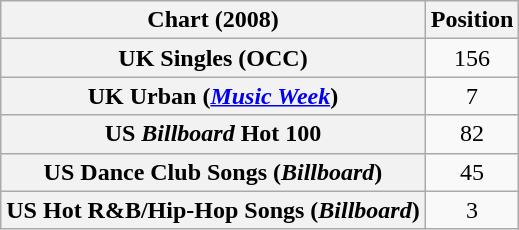<table class="wikitable sortable plainrowheaders" style="text-align:center">
<tr>
<th scope="col">Chart (2008)</th>
<th scope="col">Position</th>
</tr>
<tr>
<th scope="row">UK Singles (OCC)</th>
<td>156</td>
</tr>
<tr>
<th scope="row">UK Urban (<em><a href='#'>Music Week</a></em>)</th>
<td>7</td>
</tr>
<tr>
<th scope="row">US <em>Billboard</em> Hot 100</th>
<td>82</td>
</tr>
<tr>
<th scope="row">US Dance Club Songs (<em>Billboard</em>)</th>
<td>45</td>
</tr>
<tr>
<th scope="row">US Hot R&B/Hip-Hop Songs (<em>Billboard</em>)</th>
<td>3</td>
</tr>
</table>
